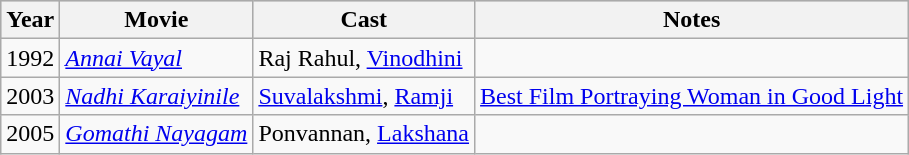<table class="wikitable">
<tr style="background:#ccc; text-align:center;">
<th>Year</th>
<th>Movie</th>
<th>Cast</th>
<th>Notes</th>
</tr>
<tr>
<td>1992</td>
<td><em><a href='#'>Annai Vayal</a></em></td>
<td>Raj Rahul, <a href='#'>Vinodhini</a></td>
<td></td>
</tr>
<tr>
<td>2003</td>
<td><em><a href='#'>Nadhi Karaiyinile</a></em></td>
<td><a href='#'>Suvalakshmi</a>, <a href='#'>Ramji</a></td>
<td><a href='#'>Best Film Portraying Woman in Good Light</a></td>
</tr>
<tr>
<td>2005</td>
<td><em><a href='#'>Gomathi Nayagam</a></em></td>
<td>Ponvannan, <a href='#'>Lakshana</a></td>
<td></td>
</tr>
</table>
